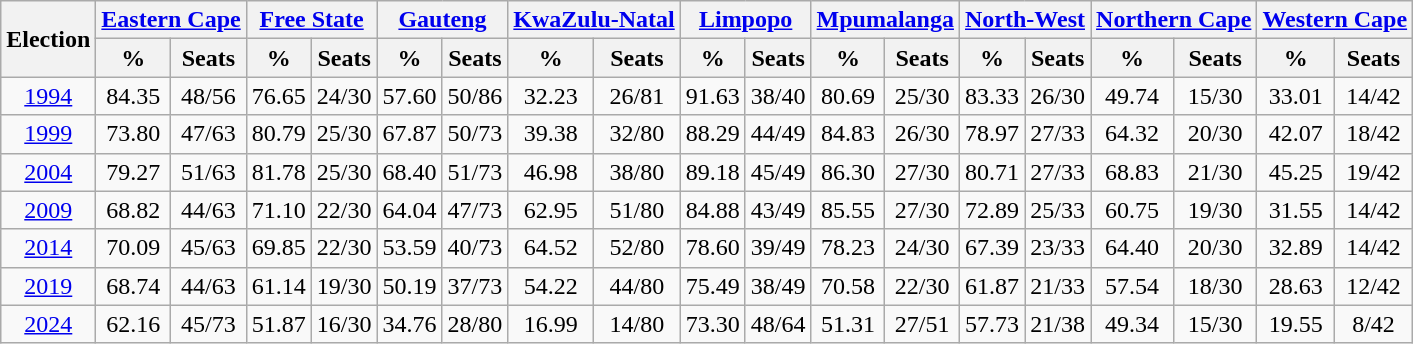<table class="wikitable" style="text-align:center">
<tr>
<th rowspan="2">Election</th>
<th colspan="2"><a href='#'>Eastern Cape</a></th>
<th colspan="2"><a href='#'>Free State</a></th>
<th colspan="2"><a href='#'>Gauteng</a></th>
<th colspan="2"><a href='#'>KwaZulu-Natal</a></th>
<th colspan="2"><a href='#'>Limpopo</a></th>
<th colspan="2"><a href='#'>Mpumalanga</a></th>
<th colspan="2"><a href='#'>North-West</a></th>
<th colspan="2"><a href='#'>Northern Cape</a></th>
<th colspan="2"><a href='#'>Western Cape</a></th>
</tr>
<tr>
<th>%</th>
<th>Seats</th>
<th>%</th>
<th>Seats</th>
<th>%</th>
<th>Seats</th>
<th>%</th>
<th>Seats</th>
<th>%</th>
<th>Seats</th>
<th>%</th>
<th>Seats</th>
<th>%</th>
<th>Seats</th>
<th>%</th>
<th>Seats</th>
<th>%</th>
<th>Seats</th>
</tr>
<tr>
<td><a href='#'>1994</a></td>
<td>84.35</td>
<td>48/56</td>
<td>76.65</td>
<td>24/30</td>
<td>57.60</td>
<td>50/86</td>
<td>32.23</td>
<td>26/81</td>
<td>91.63</td>
<td>38/40</td>
<td>80.69</td>
<td>25/30</td>
<td>83.33</td>
<td>26/30</td>
<td>49.74</td>
<td>15/30</td>
<td>33.01</td>
<td>14/42</td>
</tr>
<tr>
<td><a href='#'>1999</a></td>
<td>73.80</td>
<td>47/63</td>
<td>80.79</td>
<td>25/30</td>
<td>67.87</td>
<td>50/73</td>
<td>39.38</td>
<td>32/80</td>
<td>88.29</td>
<td>44/49</td>
<td>84.83</td>
<td>26/30</td>
<td>78.97</td>
<td>27/33</td>
<td>64.32</td>
<td>20/30</td>
<td>42.07</td>
<td>18/42</td>
</tr>
<tr>
<td><a href='#'>2004</a></td>
<td>79.27</td>
<td>51/63</td>
<td>81.78</td>
<td>25/30</td>
<td>68.40</td>
<td>51/73</td>
<td>46.98</td>
<td>38/80</td>
<td>89.18</td>
<td>45/49</td>
<td>86.30</td>
<td>27/30</td>
<td>80.71</td>
<td>27/33</td>
<td>68.83</td>
<td>21/30</td>
<td>45.25</td>
<td>19/42</td>
</tr>
<tr>
<td><a href='#'>2009</a></td>
<td>68.82</td>
<td>44/63</td>
<td>71.10</td>
<td>22/30</td>
<td>64.04</td>
<td>47/73</td>
<td>62.95</td>
<td>51/80</td>
<td>84.88</td>
<td>43/49</td>
<td>85.55</td>
<td>27/30</td>
<td>72.89</td>
<td>25/33</td>
<td>60.75</td>
<td>19/30</td>
<td>31.55</td>
<td>14/42</td>
</tr>
<tr>
<td><a href='#'>2014</a></td>
<td>70.09</td>
<td>45/63</td>
<td>69.85</td>
<td>22/30</td>
<td>53.59</td>
<td>40/73</td>
<td>64.52</td>
<td>52/80</td>
<td>78.60</td>
<td>39/49</td>
<td>78.23</td>
<td>24/30</td>
<td>67.39</td>
<td>23/33</td>
<td>64.40</td>
<td>20/30</td>
<td>32.89</td>
<td>14/42</td>
</tr>
<tr>
<td><a href='#'>2019</a></td>
<td>68.74</td>
<td>44/63</td>
<td>61.14</td>
<td>19/30</td>
<td>50.19</td>
<td>37/73</td>
<td>54.22</td>
<td>44/80</td>
<td>75.49</td>
<td>38/49</td>
<td>70.58</td>
<td>22/30</td>
<td>61.87</td>
<td>21/33</td>
<td>57.54</td>
<td>18/30</td>
<td>28.63</td>
<td>12/42</td>
</tr>
<tr>
<td><a href='#'>2024</a></td>
<td>62.16</td>
<td>45/73</td>
<td>51.87</td>
<td>16/30</td>
<td>34.76</td>
<td>28/80</td>
<td>16.99</td>
<td>14/80</td>
<td>73.30</td>
<td>48/64</td>
<td>51.31</td>
<td>27/51</td>
<td>57.73</td>
<td>21/38</td>
<td>49.34</td>
<td>15/30</td>
<td>19.55</td>
<td>8/42</td>
</tr>
</table>
